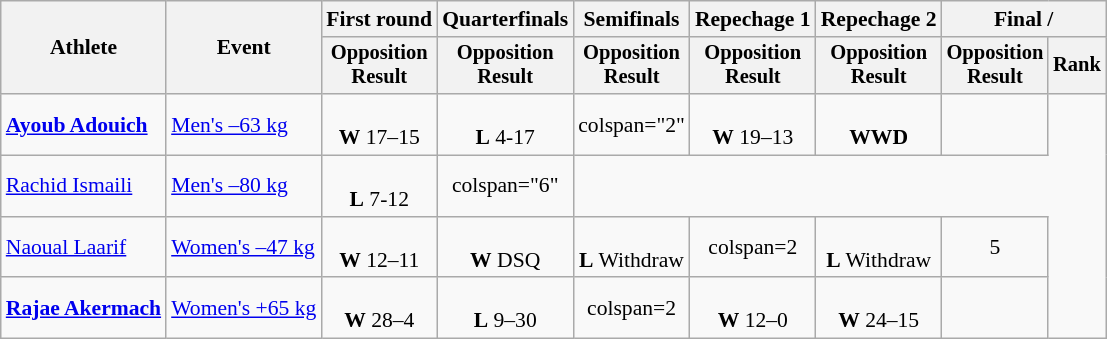<table class="wikitable" style="font-size:90%;">
<tr>
<th rowspan=2>Athlete</th>
<th rowspan=2>Event</th>
<th>First round</th>
<th>Quarterfinals</th>
<th>Semifinals</th>
<th>Repechage 1</th>
<th>Repechage 2</th>
<th colspan=2>Final / </th>
</tr>
<tr style="font-size:95%">
<th>Opposition<br>Result</th>
<th>Opposition<br>Result</th>
<th>Opposition<br>Result</th>
<th>Opposition<br>Result</th>
<th>Opposition<br>Result</th>
<th>Opposition<br>Result</th>
<th>Rank</th>
</tr>
<tr align=center>
<td align=left><strong><a href='#'>Ayoub Adouich</a></strong></td>
<td align=left><a href='#'>Men's –63 kg</a></td>
<td><br><strong>W</strong> 17–15</td>
<td><br><strong>L</strong> 4-17</td>
<td>colspan="2" </td>
<td><br><strong>W</strong> 19–13</td>
<td><br><strong>WWD</strong></td>
<td></td>
</tr>
<tr align=center>
<td align=left><a href='#'>Rachid Ismaili</a></td>
<td align=left><a href='#'>Men's –80 kg</a></td>
<td><br><strong>L</strong> 7-12</td>
<td>colspan="6" </td>
</tr>
<tr align=center>
<td align=left><a href='#'>Naoual Laarif</a></td>
<td align=left><a href='#'>Women's –47 kg</a></td>
<td><br><strong>W</strong> 12–11</td>
<td><br><strong>W</strong> DSQ</td>
<td><br><strong>L</strong> Withdraw</td>
<td>colspan=2 </td>
<td><br><strong>L</strong> Withdraw</td>
<td>5</td>
</tr>
<tr align=center>
<td align=left><strong><a href='#'>Rajae Akermach</a></strong></td>
<td align=left><a href='#'>Women's +65 kg</a></td>
<td><br><strong>W</strong> 28–4</td>
<td><br><strong>L</strong> 9–30</td>
<td>colspan=2 </td>
<td><br><strong>W</strong> 12–0</td>
<td><br><strong>W</strong> 24–15</td>
<td></td>
</tr>
</table>
